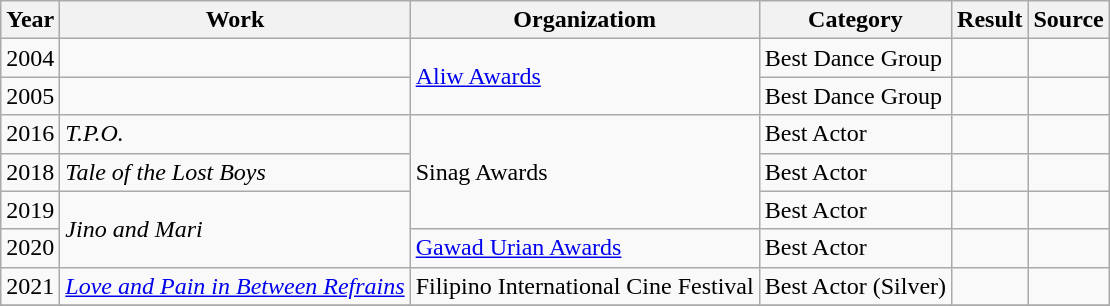<table class="wikitable">
<tr>
<th>Year</th>
<th>Work</th>
<th>Organizatiom</th>
<th>Category</th>
<th>Result</th>
<th>Source </th>
</tr>
<tr>
<td>2004</td>
<td></td>
<td rowspan="2"><a href='#'>Aliw Awards</a></td>
<td>Best Dance Group</td>
<td></td>
<td></td>
</tr>
<tr>
<td>2005</td>
<td></td>
<td>Best Dance Group</td>
<td></td>
<td></td>
</tr>
<tr>
<td>2016</td>
<td><em>T.P.O.</em></td>
<td rowspan="3">Sinag Awards</td>
<td>Best Actor</td>
<td></td>
<td></td>
</tr>
<tr>
<td>2018</td>
<td><em>Tale of the Lost Boys</em></td>
<td>Best Actor</td>
<td></td>
<td></td>
</tr>
<tr>
<td>2019</td>
<td rowspan="2"><em>Jino and Mari</em></td>
<td>Best Actor</td>
<td></td>
<td></td>
</tr>
<tr>
<td>2020</td>
<td><a href='#'>Gawad Urian Awards</a></td>
<td>Best Actor</td>
<td></td>
<td></td>
</tr>
<tr>
<td>2021</td>
<td><em><a href='#'>Love and Pain in Between Refrains</a></em></td>
<td>Filipino International Cine Festival</td>
<td>Best Actor (Silver)</td>
<td></td>
<td></td>
</tr>
<tr>
</tr>
</table>
